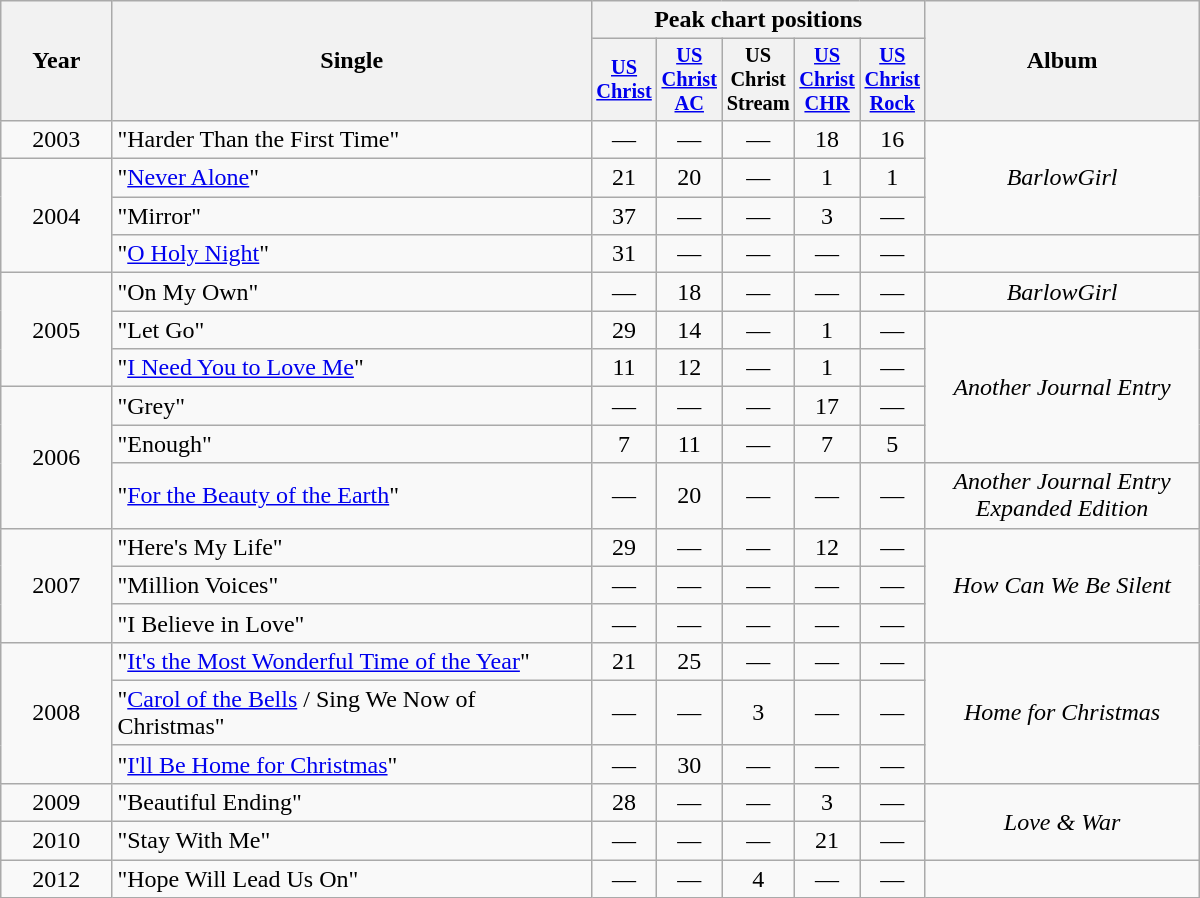<table class="wikitable" style="width: 800px; text-align: center;">
<tr>
<th rowspan="2" style="width:10%;">Year</th>
<th rowspan="2" style="width:45%;">Single</th>
<th colspan="5" style="width:20%;">Peak chart positions</th>
<th rowspan="2" style="width:25%;">Album</th>
</tr>
<tr>
<th scope="col" style="width:3em;font-size:85%;"><a href='#'>US<br>Christ</a><br></th>
<th scope="col" style="width:3em;font-size:85%;"><a href='#'>US<br>Christ<br>AC</a><br></th>
<th scope="col" style="width:3em;font-size:85%;">US<br>Christ<br>Stream<br></th>
<th scope="col" style="width:3em;font-size:85%;"><a href='#'>US<br>Christ<br>CHR</a><br></th>
<th scope="col" style="width:3em;font-size:85%;"><a href='#'>US<br>Christ<br>Rock</a><br></th>
</tr>
<tr>
<td>2003</td>
<td align="left">"Harder Than the First Time"</td>
<td>—</td>
<td>—</td>
<td>—</td>
<td>18</td>
<td>16</td>
<td rowspan="3"><em>BarlowGirl</em></td>
</tr>
<tr>
<td rowspan="3">2004</td>
<td align="left">"<a href='#'>Never Alone</a>"</td>
<td>21</td>
<td>20</td>
<td>—</td>
<td>1</td>
<td>1</td>
</tr>
<tr>
<td align="left">"Mirror"</td>
<td>37</td>
<td>—</td>
<td>—</td>
<td>3</td>
<td>—</td>
</tr>
<tr>
<td align="left">"<a href='#'>O Holy Night</a>"</td>
<td>31</td>
<td>—</td>
<td>—</td>
<td>—</td>
<td>—</td>
<td></td>
</tr>
<tr>
<td rowspan="3">2005</td>
<td align="left">"On My Own"</td>
<td>—</td>
<td>18</td>
<td>—</td>
<td>—</td>
<td>—</td>
<td><em>BarlowGirl</em></td>
</tr>
<tr>
<td align="left">"Let Go"</td>
<td>29</td>
<td>14</td>
<td>—</td>
<td>1</td>
<td>—</td>
<td rowspan="4"><em>Another Journal Entry</em></td>
</tr>
<tr>
<td align="left">"<a href='#'>I Need You to Love Me</a>"</td>
<td>11</td>
<td>12</td>
<td>—</td>
<td>1</td>
<td>—</td>
</tr>
<tr>
<td rowspan="3">2006</td>
<td align="left">"Grey"</td>
<td>—</td>
<td>—</td>
<td>—</td>
<td>17</td>
<td>—</td>
</tr>
<tr>
<td align="left">"Enough"</td>
<td>7</td>
<td>11</td>
<td>—</td>
<td>7</td>
<td>5</td>
</tr>
<tr>
<td align="left">"<a href='#'>For the Beauty of the Earth</a>"</td>
<td>—</td>
<td>20</td>
<td>—</td>
<td>—</td>
<td>—</td>
<td><em>Another Journal Entry Expanded Edition</em></td>
</tr>
<tr>
<td rowspan="3">2007</td>
<td align="left">"Here's My Life"</td>
<td>29</td>
<td>—</td>
<td>—</td>
<td>12</td>
<td>—</td>
<td rowspan="3"><em>How Can We Be Silent</em></td>
</tr>
<tr>
<td align="left">"Million Voices"</td>
<td>—</td>
<td>—</td>
<td>—</td>
<td>—</td>
<td>—</td>
</tr>
<tr>
<td align="left">"I Believe in Love"</td>
<td>—</td>
<td>—</td>
<td>—</td>
<td>—</td>
<td>—</td>
</tr>
<tr>
<td rowspan="3">2008</td>
<td align="left">"<a href='#'>It's the Most Wonderful Time of the Year</a>"</td>
<td>21</td>
<td>25</td>
<td>—</td>
<td>—</td>
<td>—</td>
<td rowspan="3"><em>Home for Christmas</em></td>
</tr>
<tr>
<td align="left">"<a href='#'>Carol of the Bells</a> / Sing We Now of Christmas"</td>
<td>—</td>
<td>—</td>
<td>3</td>
<td>—</td>
<td>—</td>
</tr>
<tr>
<td align="left">"<a href='#'>I'll Be Home for Christmas</a>"</td>
<td>—</td>
<td>30</td>
<td>—</td>
<td>—</td>
<td>—</td>
</tr>
<tr>
<td>2009</td>
<td align="left">"Beautiful Ending"</td>
<td>28</td>
<td>—</td>
<td>—</td>
<td>3</td>
<td>—</td>
<td rowspan="2"><em>Love & War</em></td>
</tr>
<tr>
<td>2010</td>
<td align="left">"Stay With Me"</td>
<td>—</td>
<td>—</td>
<td>—</td>
<td>21</td>
<td>—</td>
</tr>
<tr>
<td>2012</td>
<td align="left">"Hope Will Lead Us On"</td>
<td>—</td>
<td>—</td>
<td>4</td>
<td>—</td>
<td>—</td>
<td></td>
</tr>
</table>
